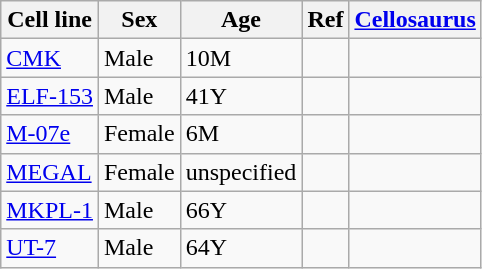<table class="wikitable sortable">
<tr>
<th>Cell line</th>
<th>Sex</th>
<th>Age</th>
<th>Ref</th>
<th><a href='#'>Cellosaurus</a></th>
</tr>
<tr>
<td><a href='#'>CMK</a></td>
<td>Male</td>
<td>10M</td>
<td></td>
<td></td>
</tr>
<tr>
<td><a href='#'>ELF-153</a></td>
<td>Male</td>
<td>41Y</td>
<td></td>
<td></td>
</tr>
<tr>
<td><a href='#'>M-07e</a></td>
<td>Female</td>
<td>6M</td>
<td></td>
<td></td>
</tr>
<tr>
<td><a href='#'>MEGAL</a></td>
<td>Female</td>
<td>unspecified</td>
<td></td>
<td></td>
</tr>
<tr>
<td><a href='#'>MKPL-1</a></td>
<td>Male</td>
<td>66Y</td>
<td></td>
<td></td>
</tr>
<tr>
<td><a href='#'>UT-7</a></td>
<td>Male</td>
<td>64Y</td>
<td></td>
<td></td>
</tr>
</table>
